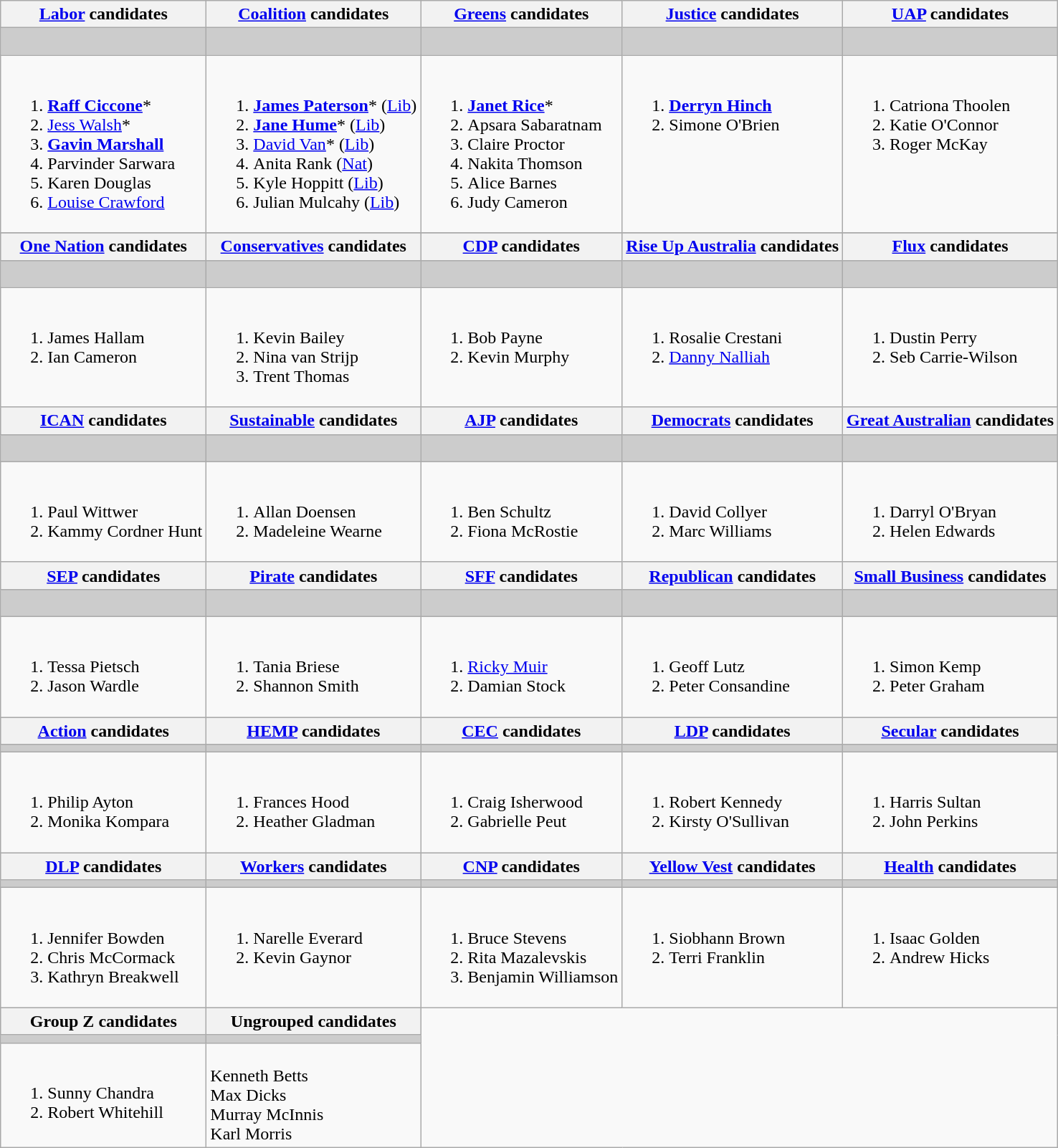<table class="wikitable">
<tr>
<th><a href='#'>Labor</a> candidates</th>
<th><a href='#'>Coalition</a> candidates</th>
<th><a href='#'>Greens</a> candidates</th>
<th><a href='#'>Justice</a> candidates</th>
<th><a href='#'>UAP</a> candidates</th>
</tr>
<tr style="background:#ccc;">
<td> </td>
<td> </td>
<td> </td>
<td> </td>
<td></td>
</tr>
<tr>
<td><br><ol><li><strong><a href='#'>Raff Ciccone</a></strong>*</li><li><a href='#'>Jess Walsh</a>*</li><li><strong><a href='#'>Gavin Marshall</a></strong></li><li>Parvinder Sarwara</li><li>Karen Douglas</li><li><a href='#'>Louise Crawford</a></li></ol></td>
<td><br><ol><li><strong><a href='#'>James Paterson</a></strong>* (<a href='#'>Lib</a>)</li><li><strong><a href='#'>Jane Hume</a></strong>* (<a href='#'>Lib</a>)</li><li><a href='#'>David Van</a>* (<a href='#'>Lib</a>)</li><li>Anita Rank (<a href='#'>Nat</a>)</li><li>Kyle Hoppitt (<a href='#'>Lib</a>)</li><li>Julian Mulcahy (<a href='#'>Lib</a>)</li></ol></td>
<td><br><ol><li><strong><a href='#'>Janet Rice</a></strong>*</li><li>Apsara Sabaratnam</li><li>Claire Proctor</li><li>Nakita Thomson</li><li>Alice Barnes</li><li>Judy Cameron</li></ol></td>
<td valign=top><br><ol><li><strong><a href='#'>Derryn Hinch</a></strong></li><li>Simone O'Brien</li></ol></td>
<td valign=top><br><ol><li>Catriona Thoolen</li><li>Katie O'Connor</li><li>Roger McKay</li></ol></td>
</tr>
<tr>
</tr>
<tr style="background:#ccc;">
<th><a href='#'>One Nation</a> candidates</th>
<th><a href='#'>Conservatives</a> candidates</th>
<th><a href='#'>CDP</a> candidates</th>
<th><a href='#'>Rise Up Australia</a> candidates</th>
<th><a href='#'>Flux</a> candidates</th>
</tr>
<tr style="background:#ccc;">
<td></td>
<td> </td>
<td></td>
<td> </td>
<td></td>
</tr>
<tr>
<td valign=top><br><ol><li>James Hallam</li><li>Ian Cameron</li></ol></td>
<td valign=top><br><ol><li>Kevin Bailey</li><li>Nina van Strijp</li><li>Trent Thomas</li></ol></td>
<td valign=top><br><ol><li>Bob Payne</li><li>Kevin Murphy</li></ol></td>
<td valign=top><br><ol><li>Rosalie Crestani</li><li><a href='#'>Danny Nalliah</a></li></ol></td>
<td valign=top><br><ol><li>Dustin Perry</li><li>Seb Carrie-Wilson</li></ol></td>
</tr>
<tr style="background:#ccc;">
<th><a href='#'>ICAN</a> candidates</th>
<th><a href='#'>Sustainable</a> candidates</th>
<th><a href='#'>AJP</a> candidates</th>
<th><a href='#'>Democrats</a> candidates</th>
<th><a href='#'>Great Australian</a> candidates</th>
</tr>
<tr style="background:#ccc;">
<td></td>
<td></td>
<td></td>
<td> </td>
<td> </td>
</tr>
<tr>
<td valign=top><br><ol><li>Paul Wittwer</li><li>Kammy Cordner Hunt</li></ol></td>
<td valign="top"><br><ol><li>Allan Doensen</li><li>Madeleine Wearne</li></ol></td>
<td valign="top"><br><ol><li>Ben Schultz</li><li>Fiona McRostie</li></ol></td>
<td valign="top"><br><ol><li>David Collyer</li><li>Marc Williams</li></ol></td>
<td valign="top"><br><ol><li>Darryl O'Bryan</li><li>Helen Edwards</li></ol></td>
</tr>
<tr style="background:#ccc;">
<th><a href='#'>SEP</a> candidates</th>
<th><a href='#'>Pirate</a> candidates</th>
<th><a href='#'>SFF</a> candidates</th>
<th><a href='#'>Republican</a> candidates</th>
<th><a href='#'>Small Business</a> candidates</th>
</tr>
<tr style="background:#ccc;">
<td></td>
<td></td>
<td></td>
<td></td>
<td> </td>
</tr>
<tr>
<td valign=top><br><ol><li>Tessa Pietsch</li><li>Jason Wardle</li></ol></td>
<td valign=top><br><ol><li>Tania Briese</li><li>Shannon Smith</li></ol></td>
<td valign="top"><br><ol><li><a href='#'>Ricky Muir</a></li><li>Damian Stock</li></ol></td>
<td valign="top"><br><ol><li>Geoff Lutz</li><li>Peter Consandine</li></ol></td>
<td valign="top"><br><ol><li>Simon Kemp</li><li>Peter Graham</li></ol></td>
</tr>
<tr style="background:#ccc;">
<th><a href='#'>Action</a> candidates</th>
<th><a href='#'>HEMP</a> candidates</th>
<th><a href='#'>CEC</a> candidates</th>
<th><a href='#'>LDP</a> candidates</th>
<th><a href='#'>Secular</a> candidates</th>
</tr>
<tr style="background:#ccc;">
<td></td>
<td></td>
<td></td>
<td></td>
<td></td>
</tr>
<tr>
<td valign=top><br><ol><li>Philip Ayton</li><li>Monika Kompara</li></ol></td>
<td valign=top><br><ol><li>Frances Hood</li><li>Heather Gladman</li></ol></td>
<td valign="top"><br><ol><li>Craig Isherwood</li><li>Gabrielle Peut</li></ol></td>
<td valign="top"><br><ol><li>Robert Kennedy</li><li>Kirsty O'Sullivan</li></ol></td>
<td valign="top"><br><ol><li>Harris Sultan</li><li>John Perkins</li></ol></td>
</tr>
<tr style="background:#ccc;">
<th><a href='#'>DLP</a> candidates</th>
<th><a href='#'>Workers</a> candidates</th>
<th><a href='#'>CNP</a> candidates</th>
<th><a href='#'>Yellow Vest</a> candidates</th>
<th><a href='#'>Health</a> candidates</th>
</tr>
<tr style="background:#ccc;">
<td></td>
<td></td>
<td></td>
<td></td>
<td></td>
</tr>
<tr>
<td valign=top><br><ol><li>Jennifer Bowden</li><li>Chris McCormack</li><li>Kathryn Breakwell</li></ol></td>
<td valign=top><br><ol><li>Narelle Everard</li><li>Kevin Gaynor</li></ol></td>
<td valign="top"><br><ol><li>Bruce Stevens</li><li>Rita Mazalevskis</li><li>Benjamin Williamson</li></ol></td>
<td valign="top"><br><ol><li>Siobhann Brown</li><li>Terri Franklin</li></ol></td>
<td valign=top><br><ol><li>Isaac Golden</li><li>Andrew Hicks</li></ol></td>
</tr>
<tr style="background:#ccc;">
<th>Group Z candidates</th>
<th>Ungrouped candidates</th>
</tr>
<tr style="background:#ccc;">
<td></td>
<td></td>
</tr>
<tr>
<td valign="top"><br><ol><li>Sunny Chandra</li><li>Robert Whitehill</li></ol></td>
<td valign=top><br>Kenneth Betts<br>
Max Dicks<br>
Murray McInnis<br>
Karl Morris</td>
</tr>
</table>
